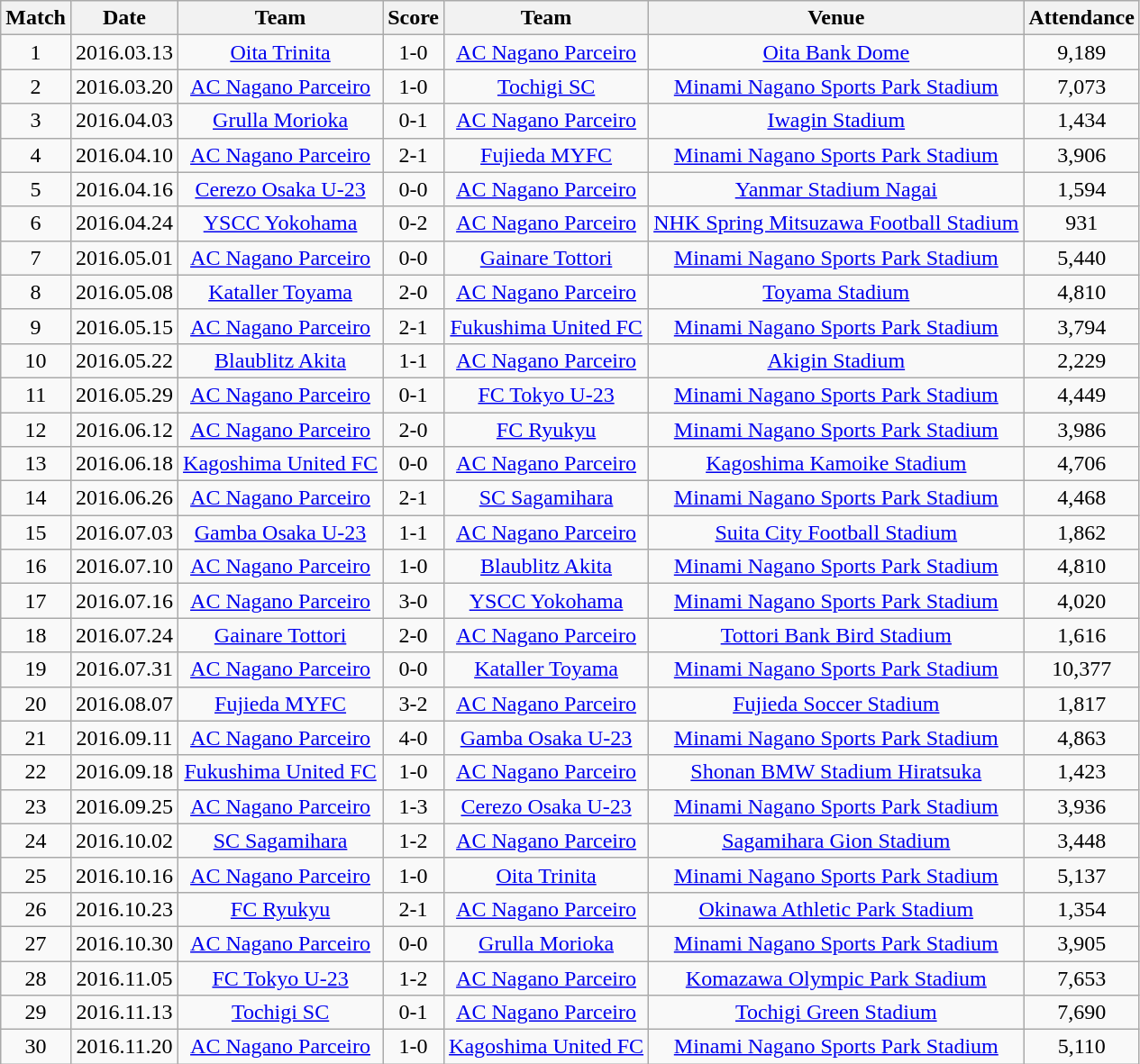<table class="wikitable" style="text-align:center;">
<tr>
<th>Match</th>
<th>Date</th>
<th>Team</th>
<th>Score</th>
<th>Team</th>
<th>Venue</th>
<th>Attendance</th>
</tr>
<tr>
<td>1</td>
<td>2016.03.13</td>
<td><a href='#'>Oita Trinita</a></td>
<td>1-0</td>
<td><a href='#'>AC Nagano Parceiro</a></td>
<td><a href='#'>Oita Bank Dome</a></td>
<td>9,189</td>
</tr>
<tr>
<td>2</td>
<td>2016.03.20</td>
<td><a href='#'>AC Nagano Parceiro</a></td>
<td>1-0</td>
<td><a href='#'>Tochigi SC</a></td>
<td><a href='#'>Minami Nagano Sports Park Stadium</a></td>
<td>7,073</td>
</tr>
<tr>
<td>3</td>
<td>2016.04.03</td>
<td><a href='#'>Grulla Morioka</a></td>
<td>0-1</td>
<td><a href='#'>AC Nagano Parceiro</a></td>
<td><a href='#'>Iwagin Stadium</a></td>
<td>1,434</td>
</tr>
<tr>
<td>4</td>
<td>2016.04.10</td>
<td><a href='#'>AC Nagano Parceiro</a></td>
<td>2-1</td>
<td><a href='#'>Fujieda MYFC</a></td>
<td><a href='#'>Minami Nagano Sports Park Stadium</a></td>
<td>3,906</td>
</tr>
<tr>
<td>5</td>
<td>2016.04.16</td>
<td><a href='#'>Cerezo Osaka U-23</a></td>
<td>0-0</td>
<td><a href='#'>AC Nagano Parceiro</a></td>
<td><a href='#'>Yanmar Stadium Nagai</a></td>
<td>1,594</td>
</tr>
<tr>
<td>6</td>
<td>2016.04.24</td>
<td><a href='#'>YSCC Yokohama</a></td>
<td>0-2</td>
<td><a href='#'>AC Nagano Parceiro</a></td>
<td><a href='#'>NHK Spring Mitsuzawa Football Stadium</a></td>
<td>931</td>
</tr>
<tr>
<td>7</td>
<td>2016.05.01</td>
<td><a href='#'>AC Nagano Parceiro</a></td>
<td>0-0</td>
<td><a href='#'>Gainare Tottori</a></td>
<td><a href='#'>Minami Nagano Sports Park Stadium</a></td>
<td>5,440</td>
</tr>
<tr>
<td>8</td>
<td>2016.05.08</td>
<td><a href='#'>Kataller Toyama</a></td>
<td>2-0</td>
<td><a href='#'>AC Nagano Parceiro</a></td>
<td><a href='#'>Toyama Stadium</a></td>
<td>4,810</td>
</tr>
<tr>
<td>9</td>
<td>2016.05.15</td>
<td><a href='#'>AC Nagano Parceiro</a></td>
<td>2-1</td>
<td><a href='#'>Fukushima United FC</a></td>
<td><a href='#'>Minami Nagano Sports Park Stadium</a></td>
<td>3,794</td>
</tr>
<tr>
<td>10</td>
<td>2016.05.22</td>
<td><a href='#'>Blaublitz Akita</a></td>
<td>1-1</td>
<td><a href='#'>AC Nagano Parceiro</a></td>
<td><a href='#'>Akigin Stadium</a></td>
<td>2,229</td>
</tr>
<tr>
<td>11</td>
<td>2016.05.29</td>
<td><a href='#'>AC Nagano Parceiro</a></td>
<td>0-1</td>
<td><a href='#'>FC Tokyo U-23</a></td>
<td><a href='#'>Minami Nagano Sports Park Stadium</a></td>
<td>4,449</td>
</tr>
<tr>
<td>12</td>
<td>2016.06.12</td>
<td><a href='#'>AC Nagano Parceiro</a></td>
<td>2-0</td>
<td><a href='#'>FC Ryukyu</a></td>
<td><a href='#'>Minami Nagano Sports Park Stadium</a></td>
<td>3,986</td>
</tr>
<tr>
<td>13</td>
<td>2016.06.18</td>
<td><a href='#'>Kagoshima United FC</a></td>
<td>0-0</td>
<td><a href='#'>AC Nagano Parceiro</a></td>
<td><a href='#'>Kagoshima Kamoike Stadium</a></td>
<td>4,706</td>
</tr>
<tr>
<td>14</td>
<td>2016.06.26</td>
<td><a href='#'>AC Nagano Parceiro</a></td>
<td>2-1</td>
<td><a href='#'>SC Sagamihara</a></td>
<td><a href='#'>Minami Nagano Sports Park Stadium</a></td>
<td>4,468</td>
</tr>
<tr>
<td>15</td>
<td>2016.07.03</td>
<td><a href='#'>Gamba Osaka U-23</a></td>
<td>1-1</td>
<td><a href='#'>AC Nagano Parceiro</a></td>
<td><a href='#'>Suita City Football Stadium</a></td>
<td>1,862</td>
</tr>
<tr>
<td>16</td>
<td>2016.07.10</td>
<td><a href='#'>AC Nagano Parceiro</a></td>
<td>1-0</td>
<td><a href='#'>Blaublitz Akita</a></td>
<td><a href='#'>Minami Nagano Sports Park Stadium</a></td>
<td>4,810</td>
</tr>
<tr>
<td>17</td>
<td>2016.07.16</td>
<td><a href='#'>AC Nagano Parceiro</a></td>
<td>3-0</td>
<td><a href='#'>YSCC Yokohama</a></td>
<td><a href='#'>Minami Nagano Sports Park Stadium</a></td>
<td>4,020</td>
</tr>
<tr>
<td>18</td>
<td>2016.07.24</td>
<td><a href='#'>Gainare Tottori</a></td>
<td>2-0</td>
<td><a href='#'>AC Nagano Parceiro</a></td>
<td><a href='#'>Tottori Bank Bird Stadium</a></td>
<td>1,616</td>
</tr>
<tr>
<td>19</td>
<td>2016.07.31</td>
<td><a href='#'>AC Nagano Parceiro</a></td>
<td>0-0</td>
<td><a href='#'>Kataller Toyama</a></td>
<td><a href='#'>Minami Nagano Sports Park Stadium</a></td>
<td>10,377</td>
</tr>
<tr>
<td>20</td>
<td>2016.08.07</td>
<td><a href='#'>Fujieda MYFC</a></td>
<td>3-2</td>
<td><a href='#'>AC Nagano Parceiro</a></td>
<td><a href='#'>Fujieda Soccer Stadium</a></td>
<td>1,817</td>
</tr>
<tr>
<td>21</td>
<td>2016.09.11</td>
<td><a href='#'>AC Nagano Parceiro</a></td>
<td>4-0</td>
<td><a href='#'>Gamba Osaka U-23</a></td>
<td><a href='#'>Minami Nagano Sports Park Stadium</a></td>
<td>4,863</td>
</tr>
<tr>
<td>22</td>
<td>2016.09.18</td>
<td><a href='#'>Fukushima United FC</a></td>
<td>1-0</td>
<td><a href='#'>AC Nagano Parceiro</a></td>
<td><a href='#'>Shonan BMW Stadium Hiratsuka</a></td>
<td>1,423</td>
</tr>
<tr>
<td>23</td>
<td>2016.09.25</td>
<td><a href='#'>AC Nagano Parceiro</a></td>
<td>1-3</td>
<td><a href='#'>Cerezo Osaka U-23</a></td>
<td><a href='#'>Minami Nagano Sports Park Stadium</a></td>
<td>3,936</td>
</tr>
<tr>
<td>24</td>
<td>2016.10.02</td>
<td><a href='#'>SC Sagamihara</a></td>
<td>1-2</td>
<td><a href='#'>AC Nagano Parceiro</a></td>
<td><a href='#'>Sagamihara Gion Stadium</a></td>
<td>3,448</td>
</tr>
<tr>
<td>25</td>
<td>2016.10.16</td>
<td><a href='#'>AC Nagano Parceiro</a></td>
<td>1-0</td>
<td><a href='#'>Oita Trinita</a></td>
<td><a href='#'>Minami Nagano Sports Park Stadium</a></td>
<td>5,137</td>
</tr>
<tr>
<td>26</td>
<td>2016.10.23</td>
<td><a href='#'>FC Ryukyu</a></td>
<td>2-1</td>
<td><a href='#'>AC Nagano Parceiro</a></td>
<td><a href='#'>Okinawa Athletic Park Stadium</a></td>
<td>1,354</td>
</tr>
<tr>
<td>27</td>
<td>2016.10.30</td>
<td><a href='#'>AC Nagano Parceiro</a></td>
<td>0-0</td>
<td><a href='#'>Grulla Morioka</a></td>
<td><a href='#'>Minami Nagano Sports Park Stadium</a></td>
<td>3,905</td>
</tr>
<tr>
<td>28</td>
<td>2016.11.05</td>
<td><a href='#'>FC Tokyo U-23</a></td>
<td>1-2</td>
<td><a href='#'>AC Nagano Parceiro</a></td>
<td><a href='#'>Komazawa Olympic Park Stadium</a></td>
<td>7,653</td>
</tr>
<tr>
<td>29</td>
<td>2016.11.13</td>
<td><a href='#'>Tochigi SC</a></td>
<td>0-1</td>
<td><a href='#'>AC Nagano Parceiro</a></td>
<td><a href='#'>Tochigi Green Stadium</a></td>
<td>7,690</td>
</tr>
<tr>
<td>30</td>
<td>2016.11.20</td>
<td><a href='#'>AC Nagano Parceiro</a></td>
<td>1-0</td>
<td><a href='#'>Kagoshima United FC</a></td>
<td><a href='#'>Minami Nagano Sports Park Stadium</a></td>
<td>5,110</td>
</tr>
</table>
